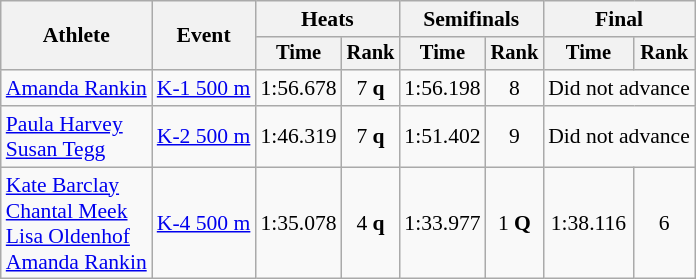<table class="wikitable" style="font-size:90%">
<tr>
<th rowspan=2>Athlete</th>
<th rowspan=2>Event</th>
<th colspan=2>Heats</th>
<th colspan=2>Semifinals</th>
<th colspan=2>Final</th>
</tr>
<tr style="font-size:95%">
<th>Time</th>
<th>Rank</th>
<th>Time</th>
<th>Rank</th>
<th>Time</th>
<th>Rank</th>
</tr>
<tr align=center>
<td align=left><a href='#'>Amanda Rankin</a></td>
<td align=left><a href='#'>K-1 500 m</a></td>
<td>1:56.678</td>
<td>7 <strong>q</strong></td>
<td>1:56.198</td>
<td>8</td>
<td colspan=2>Did not advance</td>
</tr>
<tr align=center>
<td align=left><a href='#'>Paula Harvey</a><br><a href='#'>Susan Tegg</a></td>
<td align=left><a href='#'>K-2 500 m</a></td>
<td>1:46.319</td>
<td>7 <strong>q</strong></td>
<td>1:51.402</td>
<td>9</td>
<td colspan=2>Did not advance</td>
</tr>
<tr align=center>
<td align=left><a href='#'>Kate Barclay</a><br><a href='#'>Chantal Meek</a><br><a href='#'>Lisa Oldenhof</a><br><a href='#'>Amanda Rankin</a></td>
<td align=left><a href='#'>K-4 500 m</a></td>
<td>1:35.078</td>
<td>4 <strong>q</strong></td>
<td>1:33.977</td>
<td>1 <strong>Q</strong></td>
<td>1:38.116</td>
<td>6</td>
</tr>
</table>
